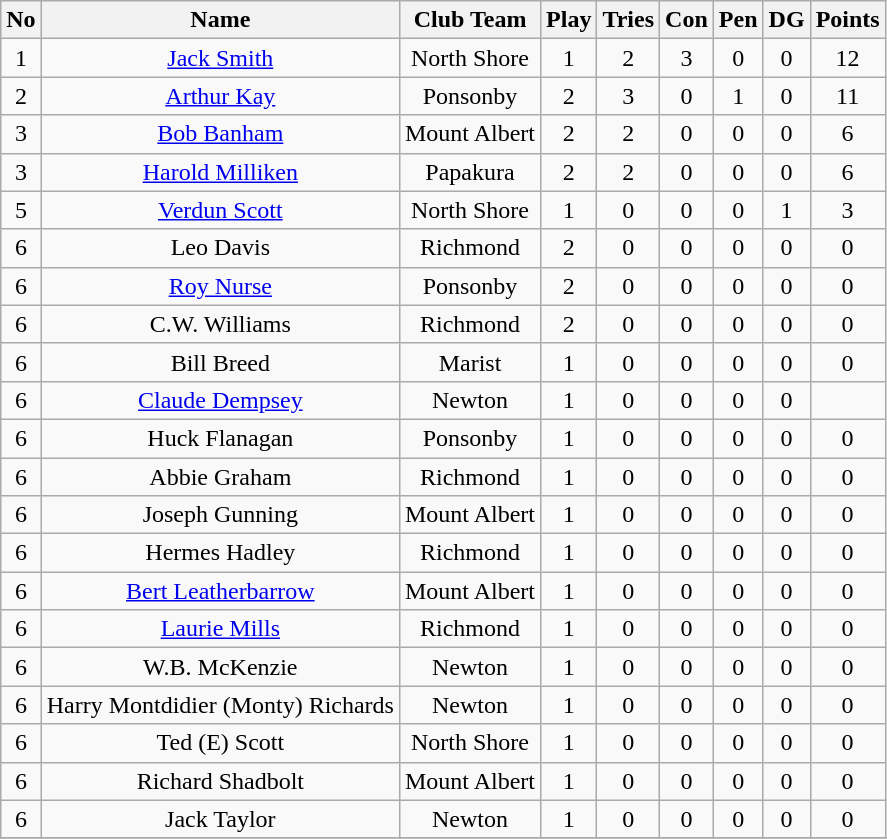<table class="wikitable sortable" style="text-align: center;">
<tr>
<th>No</th>
<th>Name</th>
<th>Club Team</th>
<th>Play</th>
<th>Tries</th>
<th>Con</th>
<th>Pen</th>
<th>DG</th>
<th>Points</th>
</tr>
<tr>
<td>1</td>
<td><a href='#'>Jack Smith</a></td>
<td>North Shore</td>
<td>1</td>
<td>2</td>
<td>3</td>
<td>0</td>
<td>0</td>
<td>12</td>
</tr>
<tr>
<td>2</td>
<td><a href='#'>Arthur Kay</a></td>
<td>Ponsonby</td>
<td>2</td>
<td>3</td>
<td>0</td>
<td>1</td>
<td>0</td>
<td>11</td>
</tr>
<tr>
<td>3</td>
<td><a href='#'>Bob Banham</a></td>
<td>Mount Albert</td>
<td>2</td>
<td>2</td>
<td>0</td>
<td>0</td>
<td>0</td>
<td>6</td>
</tr>
<tr>
<td>3</td>
<td><a href='#'>Harold Milliken</a></td>
<td>Papakura</td>
<td>2</td>
<td>2</td>
<td>0</td>
<td>0</td>
<td>0</td>
<td>6</td>
</tr>
<tr>
<td>5</td>
<td><a href='#'>Verdun Scott</a></td>
<td>North Shore</td>
<td>1</td>
<td>0</td>
<td>0</td>
<td>0</td>
<td>1</td>
<td>3</td>
</tr>
<tr>
<td>6</td>
<td>Leo Davis</td>
<td>Richmond</td>
<td>2</td>
<td>0</td>
<td>0</td>
<td>0</td>
<td>0</td>
<td>0</td>
</tr>
<tr>
<td>6</td>
<td><a href='#'>Roy Nurse</a></td>
<td>Ponsonby</td>
<td>2</td>
<td>0</td>
<td>0</td>
<td>0</td>
<td>0</td>
<td>0</td>
</tr>
<tr>
<td>6</td>
<td>C.W. Williams</td>
<td>Richmond</td>
<td>2</td>
<td>0</td>
<td>0</td>
<td>0</td>
<td>0</td>
<td>0</td>
</tr>
<tr>
<td>6</td>
<td>Bill Breed</td>
<td>Marist</td>
<td>1</td>
<td>0</td>
<td>0</td>
<td>0</td>
<td>0</td>
<td>0</td>
</tr>
<tr>
<td>6</td>
<td><a href='#'>Claude Dempsey</a></td>
<td>Newton</td>
<td>1</td>
<td>0</td>
<td>0</td>
<td>0</td>
<td>0</td>
</tr>
<tr>
<td>6</td>
<td>Huck Flanagan</td>
<td>Ponsonby</td>
<td>1</td>
<td>0</td>
<td>0</td>
<td>0</td>
<td>0</td>
<td>0</td>
</tr>
<tr>
<td>6</td>
<td>Abbie Graham</td>
<td>Richmond</td>
<td>1</td>
<td>0</td>
<td>0</td>
<td>0</td>
<td>0</td>
<td>0</td>
</tr>
<tr>
<td>6</td>
<td>Joseph Gunning</td>
<td>Mount Albert</td>
<td>1</td>
<td>0</td>
<td>0</td>
<td>0</td>
<td>0</td>
<td>0</td>
</tr>
<tr>
<td>6</td>
<td>Hermes Hadley</td>
<td>Richmond</td>
<td>1</td>
<td>0</td>
<td>0</td>
<td>0</td>
<td>0</td>
<td>0</td>
</tr>
<tr>
<td>6</td>
<td><a href='#'>Bert Leatherbarrow</a></td>
<td>Mount Albert</td>
<td>1</td>
<td>0</td>
<td>0</td>
<td>0</td>
<td>0</td>
<td>0</td>
</tr>
<tr>
<td>6</td>
<td><a href='#'>Laurie Mills</a></td>
<td>Richmond</td>
<td>1</td>
<td>0</td>
<td>0</td>
<td>0</td>
<td>0</td>
<td>0</td>
</tr>
<tr>
<td>6</td>
<td>W.B. McKenzie</td>
<td>Newton</td>
<td>1</td>
<td>0</td>
<td>0</td>
<td>0</td>
<td>0</td>
<td>0</td>
</tr>
<tr>
<td>6</td>
<td>Harry Montdidier (Monty) Richards</td>
<td>Newton</td>
<td>1</td>
<td>0</td>
<td>0</td>
<td>0</td>
<td>0</td>
<td>0</td>
</tr>
<tr>
<td>6</td>
<td>Ted (E) Scott</td>
<td>North Shore</td>
<td>1</td>
<td>0</td>
<td>0</td>
<td>0</td>
<td>0</td>
<td>0</td>
</tr>
<tr>
<td>6</td>
<td>Richard Shadbolt</td>
<td>Mount Albert</td>
<td>1</td>
<td>0</td>
<td>0</td>
<td>0</td>
<td>0</td>
<td>0</td>
</tr>
<tr>
<td>6</td>
<td>Jack Taylor</td>
<td>Newton</td>
<td>1</td>
<td>0</td>
<td>0</td>
<td>0</td>
<td>0</td>
<td>0</td>
</tr>
<tr>
</tr>
</table>
